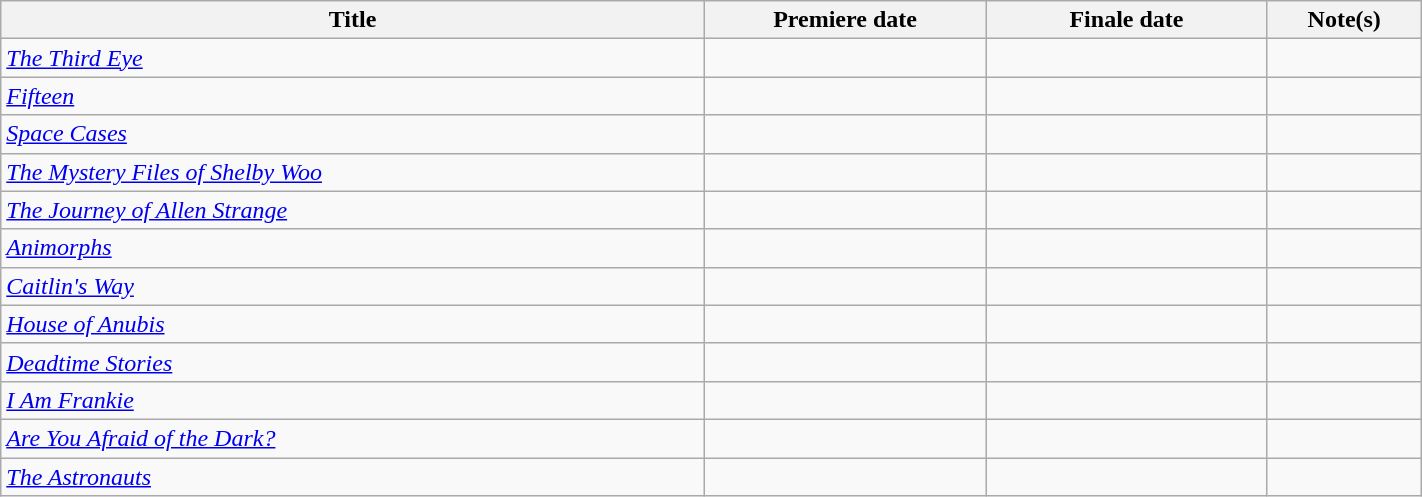<table class="wikitable plainrowheaders sortable" style="width:75%;text-align:center;">
<tr>
<th scope="col" style="width:25%;">Title</th>
<th scope="col" style="width:10%;">Premiere date</th>
<th scope="col" style="width:10%;">Finale date</th>
<th class="unsortable" style="width:5%;">Note(s)</th>
</tr>
<tr>
<td scope="row" style="text-align:left;"><em><a href='#'>The Third Eye</a></em></td>
<td></td>
<td></td>
<td></td>
</tr>
<tr>
<td scope="row" style="text-align:left;"><em><a href='#'>Fifteen</a></em></td>
<td></td>
<td></td>
<td></td>
</tr>
<tr>
<td scope="row" style="text-align:left;"><em><a href='#'>Space Cases</a></em></td>
<td></td>
<td></td>
<td></td>
</tr>
<tr>
<td scope="row" style="text-align:left;"><em><a href='#'>The Mystery Files of Shelby Woo</a></em></td>
<td></td>
<td></td>
<td></td>
</tr>
<tr>
<td scope="row" style="text-align:left;"><em><a href='#'>The Journey of Allen Strange</a></em></td>
<td></td>
<td></td>
<td></td>
</tr>
<tr>
<td scope="row" style="text-align:left;"><em><a href='#'>Animorphs</a></em></td>
<td></td>
<td></td>
<td></td>
</tr>
<tr>
<td scope="row" style="text-align:left;"><em><a href='#'>Caitlin's Way</a></em></td>
<td></td>
<td></td>
<td></td>
</tr>
<tr>
<td scope="row" style="text-align:left;"><em><a href='#'>House of Anubis</a></em></td>
<td></td>
<td></td>
<td></td>
</tr>
<tr>
<td scope="row" style="text-align:left;"><em><a href='#'>Deadtime Stories</a></em></td>
<td></td>
<td></td>
<td></td>
</tr>
<tr>
<td scope="row" style="text-align:left;"><em><a href='#'>I Am Frankie</a></em></td>
<td></td>
<td></td>
<td></td>
</tr>
<tr>
<td scope="row" style="text-align:left;"><em><a href='#'>Are You Afraid of the Dark?</a></em></td>
<td></td>
<td></td>
<td></td>
</tr>
<tr>
<td scope="row" style="text-align:left;"><em><a href='#'>The Astronauts</a></em></td>
<td></td>
<td></td>
<td></td>
</tr>
</table>
